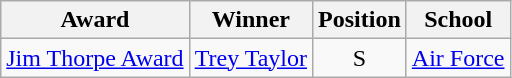<table class="wikitable sortable">
<tr>
<th>Award</th>
<th>Winner</th>
<th>Position</th>
<th>School</th>
</tr>
<tr>
<td><a href='#'>Jim Thorpe Award</a></td>
<td><a href='#'>Trey Taylor</a></td>
<td align="center">S</td>
<td align="center"><a href='#'>Air Force</a></td>
</tr>
</table>
